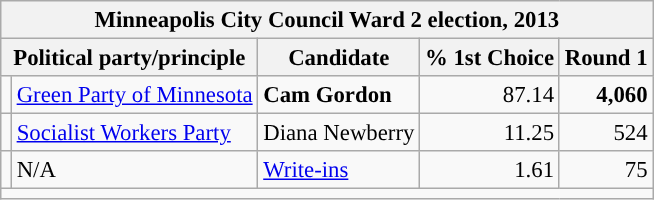<table class="wikitable" style="font-size:95%">
<tr>
<th colspan="5">Minneapolis City Council Ward 2 election, 2013</th>
</tr>
<tr>
<th colspan="2">Political party/principle</th>
<th>Candidate</th>
<th>% 1st Choice</th>
<th>Round 1</th>
</tr>
<tr>
<td style="background-color:"></td>
<td><a href='#'>Green Party of Minnesota</a></td>
<td><strong>Cam Gordon</strong></td>
<td align="right">87.14</td>
<td align="right"><strong>4,060</strong></td>
</tr>
<tr>
<td style="background-color:"></td>
<td><a href='#'>Socialist Workers Party</a></td>
<td>Diana Newberry</td>
<td align="right">11.25</td>
<td align="right">524</td>
</tr>
<tr>
<td style="background-color:"></td>
<td>N/A</td>
<td><a href='#'>Write-ins</a></td>
<td align="right">1.61</td>
<td align="right">75</td>
</tr>
<tr>
<td colspan="5"></td>
</tr>
</table>
